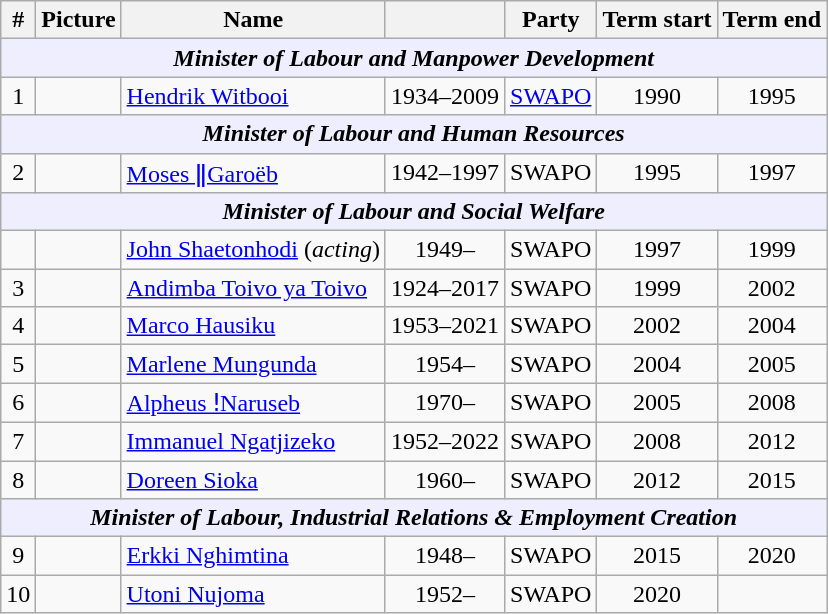<table class="wikitable" style="text-align:center;">
<tr>
<th>#</th>
<th>Picture</th>
<th>Name</th>
<th></th>
<th>Party</th>
<th>Term start</th>
<th>Term end</th>
</tr>
<tr>
<th style="background:#EEEEFF" align="center" colspan="7"><em>Minister of Labour and Manpower Development</em></th>
</tr>
<tr>
<td>1</td>
<td></td>
<td style="text-align:left;"><a href='#'>Hendrik Witbooi</a></td>
<td>1934–2009</td>
<td><a href='#'>SWAPO</a></td>
<td>1990</td>
<td>1995</td>
</tr>
<tr>
<th style="background:#EEEEFF" align="center" colspan="7"><em>Minister of Labour and Human Resources</em></th>
</tr>
<tr>
<td>2</td>
<td></td>
<td style="text-align:left;"><a href='#'>Moses ǁGaroëb</a></td>
<td>1942–1997</td>
<td>SWAPO</td>
<td>1995</td>
<td>1997</td>
</tr>
<tr>
<th style="background:#EEEEFF" align="center" colspan="7"><em>Minister of Labour and Social Welfare</em></th>
</tr>
<tr>
<td></td>
<td></td>
<td style="text-align:left;"><a href='#'>John Shaetonhodi</a> (<em>acting</em>)</td>
<td>1949–</td>
<td>SWAPO</td>
<td>1997</td>
<td>1999</td>
</tr>
<tr>
<td>3</td>
<td></td>
<td style="text-align:left;"><a href='#'>Andimba Toivo ya Toivo</a></td>
<td>1924–2017</td>
<td>SWAPO</td>
<td>1999</td>
<td>2002</td>
</tr>
<tr>
<td>4</td>
<td></td>
<td style="text-align:left;"><a href='#'>Marco Hausiku</a></td>
<td>1953–2021</td>
<td>SWAPO</td>
<td>2002</td>
<td>2004</td>
</tr>
<tr>
<td>5</td>
<td></td>
<td style="text-align:left;"><a href='#'>Marlene Mungunda</a></td>
<td>1954–</td>
<td>SWAPO</td>
<td>2004</td>
<td>2005</td>
</tr>
<tr>
<td>6</td>
<td></td>
<td style="text-align:left;"><a href='#'>Alpheus ǃNaruseb</a></td>
<td>1970–</td>
<td>SWAPO</td>
<td>2005</td>
<td>2008</td>
</tr>
<tr>
<td>7</td>
<td></td>
<td style="text-align:left;"><a href='#'>Immanuel Ngatjizeko</a></td>
<td>1952–2022</td>
<td>SWAPO</td>
<td>2008</td>
<td>2012</td>
</tr>
<tr>
<td>8</td>
<td></td>
<td style="text-align:left;"><a href='#'>Doreen Sioka</a></td>
<td>1960–</td>
<td>SWAPO</td>
<td>2012</td>
<td>2015</td>
</tr>
<tr>
<th style="background:#EEEEFF" align="center" colspan="7"><em>Minister of Labour, Industrial Relations & Employment Creation</em></th>
</tr>
<tr>
<td>9</td>
<td></td>
<td style="text-align:left;"><a href='#'>Erkki Nghimtina</a></td>
<td>1948–</td>
<td>SWAPO</td>
<td>2015</td>
<td>2020</td>
</tr>
<tr>
<td>10</td>
<td></td>
<td style="text-align:left;"><a href='#'>Utoni Nujoma</a></td>
<td>1952–</td>
<td>SWAPO</td>
<td>2020</td>
<td></td>
</tr>
</table>
